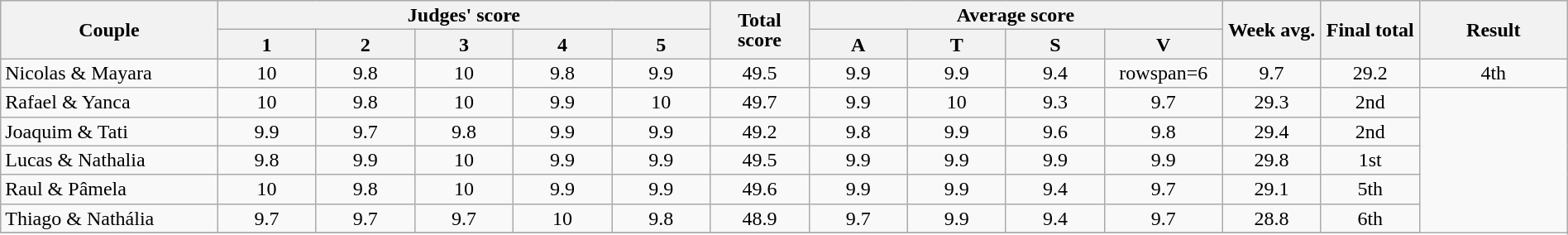<table class="wikitable" style="font-size:100%; line-height:16px; text-align:center" width="100%">
<tr>
<th rowspan=2 style="width:11.0%;">Couple</th>
<th colspan=5 style="width:25.0%;">Judges' score</th>
<th rowspan=2 style="width:05.0%;">Total score</th>
<th colspan=4 style="width:20.0%;">Average score</th>
<th rowspan=2 style="width:05.0%;">Week avg.</th>
<th rowspan=2 style="width:05.0%;">Final total</th>
<th rowspan=2 style="width:07.5%;">Result</th>
</tr>
<tr>
<th style="width:05.0%;">1</th>
<th style="width:05.0%;">2</th>
<th style="width:05.0%;">3</th>
<th style="width:05.0%;">4</th>
<th style="width:05.0%;">5</th>
<th style="width:05.0%;">A</th>
<th style="width:05.0%;">T</th>
<th style="width:05.0%;">S</th>
<th style="width:05.0%;">V</th>
</tr>
<tr>
<td align="left">Nicolas & Mayara</td>
<td>10</td>
<td>9.8</td>
<td>10</td>
<td>9.8</td>
<td>9.9</td>
<td>49.5</td>
<td>9.9</td>
<td>9.9</td>
<td>9.4</td>
<td>rowspan=6 </td>
<td>9.7</td>
<td>29.2</td>
<td>4th</td>
</tr>
<tr>
<td align="left">Rafael & Yanca</td>
<td>10</td>
<td>9.8</td>
<td>10</td>
<td>9.9</td>
<td>10</td>
<td>49.7</td>
<td>9.9</td>
<td>10</td>
<td>9.3</td>
<td>9.7</td>
<td>29.3</td>
<td>2nd</td>
</tr>
<tr>
<td align="left">Joaquim & Tati</td>
<td>9.9</td>
<td>9.7</td>
<td>9.8</td>
<td>9.9</td>
<td>9.9</td>
<td>49.2</td>
<td>9.8</td>
<td>9.9</td>
<td>9.6</td>
<td>9.8</td>
<td>29.4</td>
<td>2nd</td>
</tr>
<tr>
<td align="left">Lucas & Nathalia</td>
<td>9.8</td>
<td>9.9</td>
<td>10</td>
<td>9.9</td>
<td>9.9</td>
<td>49.5</td>
<td>9.9</td>
<td>9.9</td>
<td>9.9</td>
<td>9.9</td>
<td>29.8</td>
<td>1st</td>
</tr>
<tr>
<td align="left">Raul & Pâmela</td>
<td>10</td>
<td>9.8</td>
<td>10</td>
<td>9.9</td>
<td>9.9</td>
<td>49.6</td>
<td>9.9</td>
<td>9.9</td>
<td>9.4</td>
<td>9.7</td>
<td>29.1</td>
<td>5th</td>
</tr>
<tr>
<td align="left">Thiago & Nathália</td>
<td>9.7</td>
<td>9.7</td>
<td>9.7</td>
<td>10</td>
<td>9.8</td>
<td>48.9</td>
<td>9.7</td>
<td>9.9</td>
<td>9.4</td>
<td>9.7</td>
<td>28.8</td>
<td>6th</td>
</tr>
<tr>
</tr>
</table>
